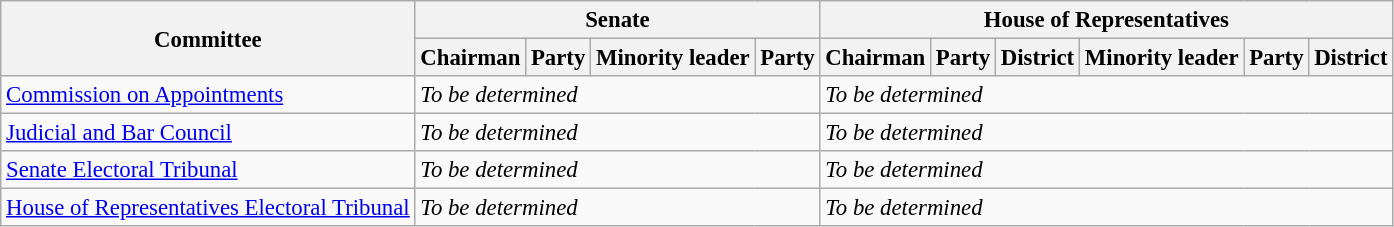<table class=wikitable style="font-size:95%;">
<tr>
<th rowspan=2>Committee</th>
<th colspan="4">Senate</th>
<th colspan="7">House of Representatives</th>
</tr>
<tr>
<th>Chairman</th>
<th>Party</th>
<th>Minority leader</th>
<th>Party</th>
<th>Chairman</th>
<th>Party</th>
<th>District</th>
<th colspan=2>Minority leader</th>
<th>Party</th>
<th>District</th>
</tr>
<tr>
<td><a href='#'>Commission on Appointments</a></td>
<td colspan="4"><em>To be determined</em></td>
<td colspan="7"><em>To be determined</em></td>
</tr>
<tr>
<td><a href='#'>Judicial and Bar Council</a></td>
<td colspan="4"><em>To be determined</em></td>
<td colspan="7"><em>To be determined</em></td>
</tr>
<tr>
<td><a href='#'>Senate Electoral Tribunal</a></td>
<td colspan="4"><em>To be determined</em></td>
<td colspan="7"><em>To be determined</em></td>
</tr>
<tr>
<td><a href='#'>House of Representatives Electoral Tribunal</a></td>
<td colspan="4"><em>To be determined</em></td>
<td colspan="7"><em>To be determined</em></td>
</tr>
</table>
